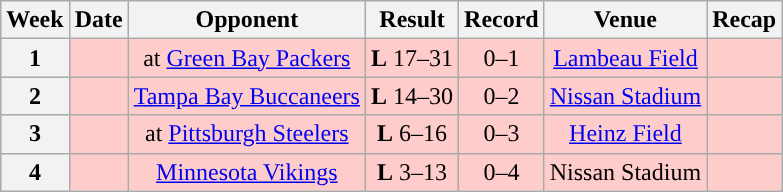<table class="wikitable" style="text-align:center">
<tr>
<th>Week</th>
<th>Date</th>
<th>Opponent</th>
<th>Result</th>
<th>Record</th>
<th>Venue</th>
<th>Recap</th>
</tr>
<tr style="background:#fcc">
<th>1</th>
<td></td>
<td>at <a href='#'>Green Bay Packers</a></td>
<td><strong>L</strong> 17–31</td>
<td>0–1</td>
<td><a href='#'>Lambeau Field</a></td>
<td></td>
</tr>
<tr style="background:#fcc">
<th>2</th>
<td></td>
<td><a href='#'>Tampa Bay Buccaneers</a></td>
<td><strong>L</strong> 14–30</td>
<td>0–2</td>
<td><a href='#'>Nissan Stadium</a></td>
<td></td>
</tr>
<tr style="background:#fcc">
<th>3</th>
<td></td>
<td>at <a href='#'>Pittsburgh Steelers</a></td>
<td><strong>L</strong> 6–16</td>
<td>0–3</td>
<td><a href='#'>Heinz Field</a></td>
<td></td>
</tr>
<tr style="background:#fcc">
<th>4</th>
<td></td>
<td><a href='#'>Minnesota Vikings</a></td>
<td><strong>L</strong> 3–13</td>
<td>0–4</td>
<td>Nissan Stadium</td>
<td></td>
</tr>
</table>
